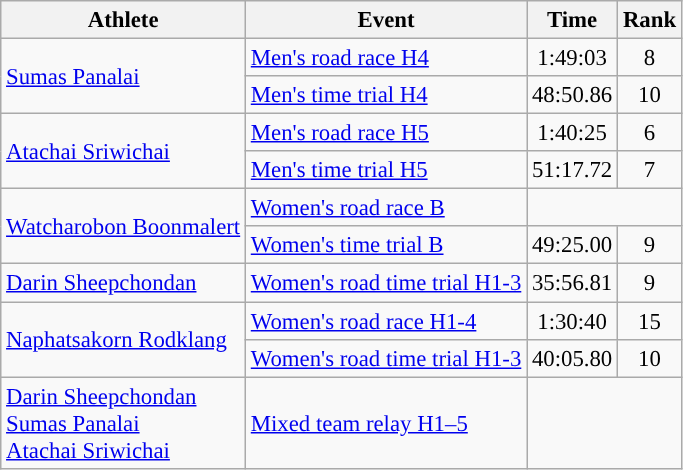<table class=wikitable style=font-size:95%;text-align:center>
<tr>
<th>Athlete</th>
<th>Event</th>
<th>Time</th>
<th>Rank</th>
</tr>
<tr align=center>
<td align=left rowspan=2><a href='#'>Sumas Panalai</a></td>
<td align=left><a href='#'>Men's road race H4</a></td>
<td>1:49:03</td>
<td>8</td>
</tr>
<tr align=center>
<td align=left><a href='#'>Men's time trial H4</a></td>
<td>48:50.86</td>
<td>10</td>
</tr>
<tr align=center>
<td align=left rowspan=2><a href='#'>Atachai Sriwichai</a></td>
<td align=left><a href='#'>Men's road race H5</a></td>
<td>1:40:25</td>
<td>6</td>
</tr>
<tr align=center>
<td align=left><a href='#'>Men's time trial H5</a></td>
<td>51:17.72</td>
<td>7</td>
</tr>
<tr align=center>
<td align=left rowspan=2><a href='#'>Watcharobon Boonmalert</a></td>
<td align=left><a href='#'>Women's road race B</a></td>
<td colspan="2"></td>
</tr>
<tr align=center>
<td align=left><a href='#'>Women's time trial B</a></td>
<td>49:25.00</td>
<td>9</td>
</tr>
<tr align=center>
<td align=left><a href='#'>Darin Sheepchondan</a></td>
<td align=left><a href='#'>Women's road time trial H1-3</a></td>
<td>35:56.81</td>
<td>9</td>
</tr>
<tr align=center>
<td align=left rowspan=2><a href='#'>Naphatsakorn Rodklang</a></td>
<td align=left><a href='#'>Women's road race H1-4</a></td>
<td>1:30:40</td>
<td>15</td>
</tr>
<tr align=center>
<td align=left><a href='#'>Women's road time trial H1-3</a></td>
<td>40:05.80</td>
<td>10</td>
</tr>
<tr align=center>
<td align=left><a href='#'>Darin Sheepchondan</a><br><a href='#'>Sumas Panalai</a><br><a href='#'>Atachai Sriwichai</a></td>
<td align=left><a href='#'>Mixed team relay H1–5</a></td>
<td colspan="2"></td>
</tr>
</table>
